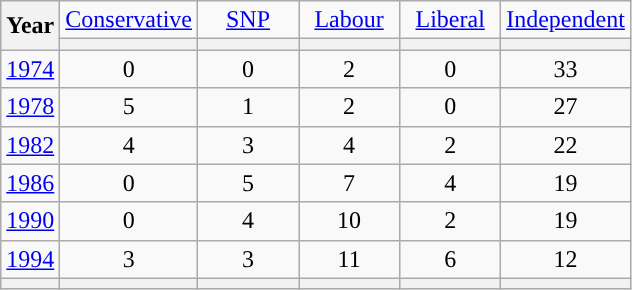<table class=wikitable style=text-align:center>
<tr>
<th rowspan=2>Year</th>
<td width="60"><a href='#'>Conservative</a></td>
<td width="60"><a href='#'>SNP</a></td>
<td width="60"><a href='#'>Labour</a></td>
<td width="60"><a href='#'>Liberal</a></td>
<td width="60"><a href='#'>Independent</a></td>
</tr>
<tr>
<th style="background-color: "></th>
<th style="background-color: "></th>
<th style="background-color: "></th>
<th style="background-color: "></th>
<th style="background-color: "></th>
</tr>
<tr>
<td><a href='#'>1974</a></td>
<td>0</td>
<td>0</td>
<td>2</td>
<td>0</td>
<td>33</td>
</tr>
<tr>
<td><a href='#'>1978</a></td>
<td>5</td>
<td>1</td>
<td>2</td>
<td>0</td>
<td>27</td>
</tr>
<tr>
<td><a href='#'>1982</a></td>
<td>4</td>
<td>3</td>
<td>4</td>
<td>2</td>
<td>22</td>
</tr>
<tr>
<td><a href='#'>1986</a></td>
<td>0</td>
<td>5</td>
<td>7</td>
<td>4</td>
<td>19</td>
</tr>
<tr>
<td><a href='#'>1990</a></td>
<td>0</td>
<td>4</td>
<td>10</td>
<td>2</td>
<td>19</td>
</tr>
<tr>
<td><a href='#'>1994</a></td>
<td>3</td>
<td>3</td>
<td>11</td>
<td>6</td>
<td>12</td>
</tr>
<tr>
<th></th>
<th style="background-color: "></th>
<th style="background-color: "></th>
<th style="background-color: "></th>
<th style="background-color: "></th>
<th style="background-color: "></th>
</tr>
</table>
